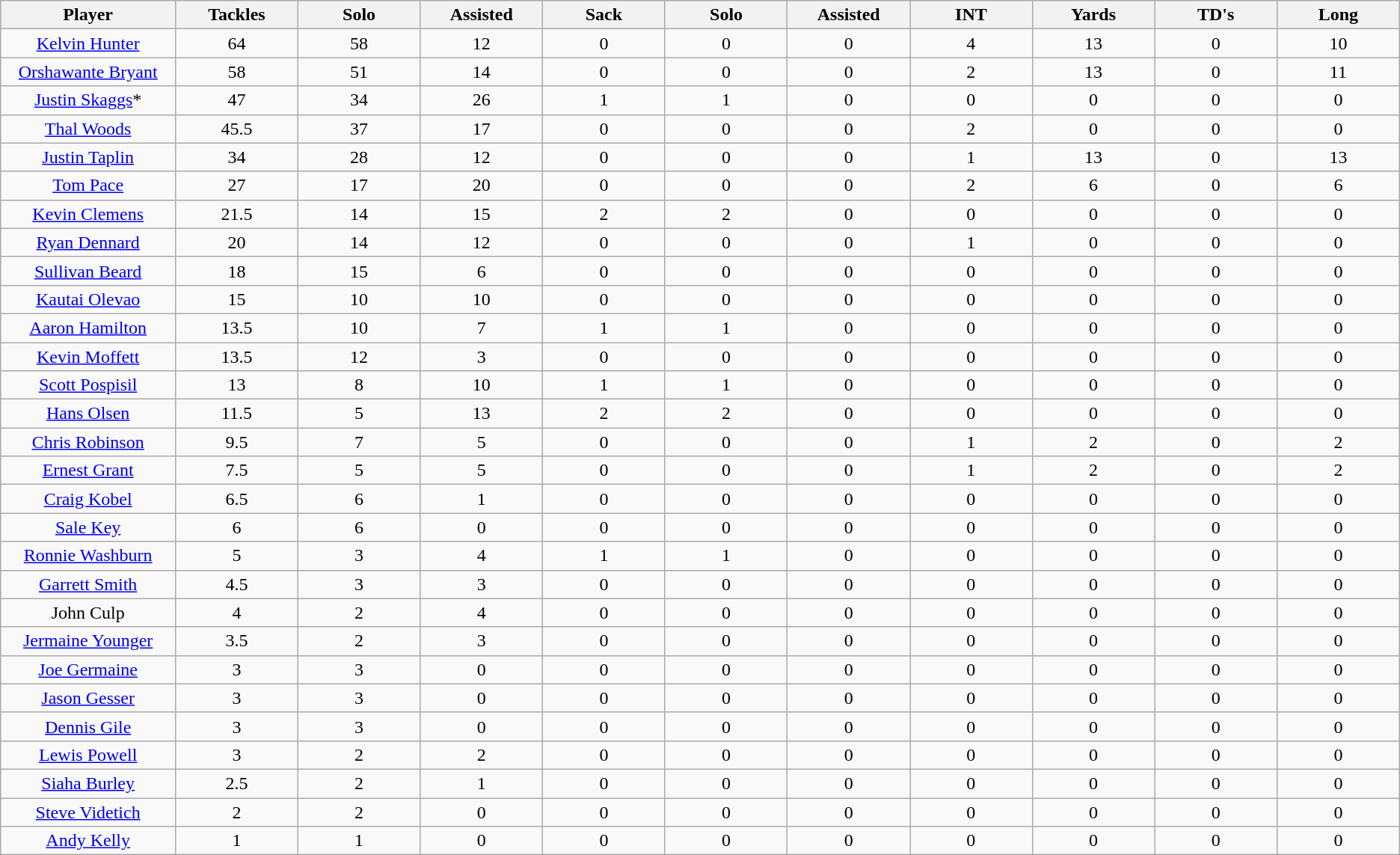<table class="wikitable sortable">
<tr>
<th bgcolor="#DDDDFF" width="10%">Player</th>
<th bgcolor="#DDDDFF" width="7%">Tackles</th>
<th bgcolor="#DDDDFF" width="7%">Solo</th>
<th bgcolor="#DDDDFF" width="7%">Assisted</th>
<th bgcolor="#DDDDFF" width="7%">Sack</th>
<th bgcolor="#DDDDFF" width="7%">Solo</th>
<th bgcolor="#DDDDFF" width="7%">Assisted</th>
<th bgcolor="#DDDDFF" width="7%">INT</th>
<th bgcolor="#DDDDFF" width="7%">Yards</th>
<th bgcolor="#DDDDFF" width="7%">TD's</th>
<th bgcolor="#DDDDFF" width="7%">Long</th>
</tr>
<tr align="center">
<td><a href='#'>Kelvin Hunter</a></td>
<td>64</td>
<td>58</td>
<td>12</td>
<td>0</td>
<td>0</td>
<td>0</td>
<td>4</td>
<td>13</td>
<td>0</td>
<td>10</td>
</tr>
<tr align="center">
<td><a href='#'>Orshawante Bryant</a></td>
<td>58</td>
<td>51</td>
<td>14</td>
<td>0</td>
<td>0</td>
<td>0</td>
<td>2</td>
<td>13</td>
<td>0</td>
<td>11</td>
</tr>
<tr align="center">
<td><a href='#'>Justin Skaggs</a>*</td>
<td>47</td>
<td>34</td>
<td>26</td>
<td>1</td>
<td>1</td>
<td>0</td>
<td>0</td>
<td>0</td>
<td>0</td>
<td>0</td>
</tr>
<tr align="center">
<td><a href='#'>Thal Woods</a></td>
<td>45.5</td>
<td>37</td>
<td>17</td>
<td>0</td>
<td>0</td>
<td>0</td>
<td>2</td>
<td>0</td>
<td>0</td>
<td>0</td>
</tr>
<tr align="center">
<td><a href='#'>Justin Taplin</a></td>
<td>34</td>
<td>28</td>
<td>12</td>
<td>0</td>
<td>0</td>
<td>0</td>
<td>1</td>
<td>13</td>
<td>0</td>
<td>13</td>
</tr>
<tr align="center">
<td><a href='#'>Tom Pace</a></td>
<td>27</td>
<td>17</td>
<td>20</td>
<td>0</td>
<td>0</td>
<td>0</td>
<td>2</td>
<td>6</td>
<td>0</td>
<td>6</td>
</tr>
<tr align="center">
<td><a href='#'>Kevin Clemens</a></td>
<td>21.5</td>
<td>14</td>
<td>15</td>
<td>2</td>
<td>2</td>
<td>0</td>
<td>0</td>
<td>0</td>
<td>0</td>
<td>0</td>
</tr>
<tr align="center">
<td><a href='#'>Ryan Dennard</a></td>
<td>20</td>
<td>14</td>
<td>12</td>
<td>0</td>
<td>0</td>
<td>0</td>
<td>1</td>
<td>0</td>
<td>0</td>
<td>0</td>
</tr>
<tr align="center">
<td><a href='#'>Sullivan Beard</a></td>
<td>18</td>
<td>15</td>
<td>6</td>
<td>0</td>
<td>0</td>
<td>0</td>
<td>0</td>
<td>0</td>
<td>0</td>
<td>0</td>
</tr>
<tr align="center">
<td><a href='#'>Kautai Olevao</a></td>
<td>15</td>
<td>10</td>
<td>10</td>
<td>0</td>
<td>0</td>
<td>0</td>
<td>0</td>
<td>0</td>
<td>0</td>
<td>0</td>
</tr>
<tr align="center">
<td><a href='#'>Aaron Hamilton</a></td>
<td>13.5</td>
<td>10</td>
<td>7</td>
<td>1</td>
<td>1</td>
<td>0</td>
<td>0</td>
<td>0</td>
<td>0</td>
<td>0</td>
</tr>
<tr align="center">
<td><a href='#'>Kevin Moffett</a></td>
<td>13.5</td>
<td>12</td>
<td>3</td>
<td>0</td>
<td>0</td>
<td>0</td>
<td>0</td>
<td>0</td>
<td>0</td>
<td>0</td>
</tr>
<tr align="center">
<td><a href='#'>Scott Pospisil</a></td>
<td>13</td>
<td>8</td>
<td>10</td>
<td>1</td>
<td>1</td>
<td>0</td>
<td>0</td>
<td>0</td>
<td>0</td>
<td>0</td>
</tr>
<tr align="center">
<td><a href='#'>Hans Olsen</a></td>
<td>11.5</td>
<td>5</td>
<td>13</td>
<td>2</td>
<td>2</td>
<td>0</td>
<td>0</td>
<td>0</td>
<td>0</td>
<td>0</td>
</tr>
<tr align="center">
<td><a href='#'>Chris Robinson</a></td>
<td>9.5</td>
<td>7</td>
<td>5</td>
<td>0</td>
<td>0</td>
<td>0</td>
<td>1</td>
<td>2</td>
<td>0</td>
<td>2</td>
</tr>
<tr align="center">
<td><a href='#'>Ernest Grant</a></td>
<td>7.5</td>
<td>5</td>
<td>5</td>
<td>0</td>
<td>0</td>
<td>0</td>
<td>1</td>
<td>2</td>
<td>0</td>
<td>2</td>
</tr>
<tr align="center">
<td><a href='#'>Craig Kobel</a></td>
<td>6.5</td>
<td>6</td>
<td>1</td>
<td>0</td>
<td>0</td>
<td>0</td>
<td>0</td>
<td>0</td>
<td>0</td>
<td>0</td>
</tr>
<tr align="center">
<td><a href='#'>Sale Key</a></td>
<td>6</td>
<td>6</td>
<td>0</td>
<td>0</td>
<td>0</td>
<td>0</td>
<td>0</td>
<td>0</td>
<td>0</td>
<td>0</td>
</tr>
<tr align="center">
<td><a href='#'>Ronnie Washburn</a></td>
<td>5</td>
<td>3</td>
<td>4</td>
<td>1</td>
<td>1</td>
<td>0</td>
<td>0</td>
<td>0</td>
<td>0</td>
<td>0</td>
</tr>
<tr align="center">
<td><a href='#'>Garrett Smith</a></td>
<td>4.5</td>
<td>3</td>
<td>3</td>
<td>0</td>
<td>0</td>
<td>0</td>
<td>0</td>
<td>0</td>
<td>0</td>
<td>0</td>
</tr>
<tr align="center">
<td>John Culp</td>
<td>4</td>
<td>2</td>
<td>4</td>
<td>0</td>
<td>0</td>
<td>0</td>
<td>0</td>
<td>0</td>
<td>0</td>
<td>0</td>
</tr>
<tr align="center">
<td><a href='#'>Jermaine Younger</a></td>
<td>3.5</td>
<td>2</td>
<td>3</td>
<td>0</td>
<td>0</td>
<td>0</td>
<td>0</td>
<td>0</td>
<td>0</td>
<td>0</td>
</tr>
<tr align="center">
<td><a href='#'>Joe Germaine</a></td>
<td>3</td>
<td>3</td>
<td>0</td>
<td>0</td>
<td>0</td>
<td>0</td>
<td>0</td>
<td>0</td>
<td>0</td>
<td>0</td>
</tr>
<tr align="center">
<td><a href='#'>Jason Gesser</a></td>
<td>3</td>
<td>3</td>
<td>0</td>
<td>0</td>
<td>0</td>
<td>0</td>
<td>0</td>
<td>0</td>
<td>0</td>
<td>0</td>
</tr>
<tr align="center">
<td><a href='#'>Dennis Gile</a></td>
<td>3</td>
<td>3</td>
<td>0</td>
<td>0</td>
<td>0</td>
<td>0</td>
<td>0</td>
<td>0</td>
<td>0</td>
<td>0</td>
</tr>
<tr align="center">
<td><a href='#'>Lewis Powell</a></td>
<td>3</td>
<td>2</td>
<td>2</td>
<td>0</td>
<td>0</td>
<td>0</td>
<td>0</td>
<td>0</td>
<td>0</td>
<td>0</td>
</tr>
<tr align="center">
<td><a href='#'>Siaha Burley</a></td>
<td>2.5</td>
<td>2</td>
<td>1</td>
<td>0</td>
<td>0</td>
<td>0</td>
<td>0</td>
<td>0</td>
<td>0</td>
<td>0</td>
</tr>
<tr align="center">
<td><a href='#'>Steve Videtich</a></td>
<td>2</td>
<td>2</td>
<td>0</td>
<td>0</td>
<td>0</td>
<td>0</td>
<td>0</td>
<td>0</td>
<td>0</td>
<td>0</td>
</tr>
<tr align="center">
<td><a href='#'>Andy Kelly</a></td>
<td>1</td>
<td>1</td>
<td>0</td>
<td>0</td>
<td>0</td>
<td>0</td>
<td>0</td>
<td>0</td>
<td>0</td>
<td>0</td>
</tr>
</table>
